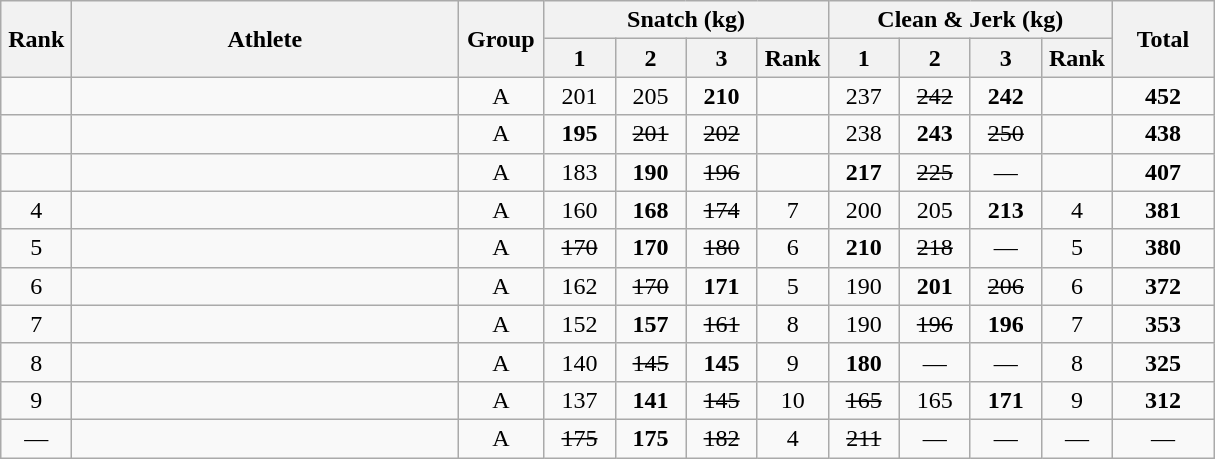<table class = "wikitable" style="text-align:center;">
<tr>
<th rowspan=2 width=40>Rank</th>
<th rowspan=2 width=250>Athlete</th>
<th rowspan=2 width=50>Group</th>
<th colspan=4>Snatch (kg)</th>
<th colspan=4>Clean & Jerk (kg)</th>
<th rowspan=2 width=60>Total</th>
</tr>
<tr>
<th width=40>1</th>
<th width=40>2</th>
<th width=40>3</th>
<th width=40>Rank</th>
<th width=40>1</th>
<th width=40>2</th>
<th width=40>3</th>
<th width=40>Rank</th>
</tr>
<tr>
<td></td>
<td align=left></td>
<td>A</td>
<td>201</td>
<td>205</td>
<td><strong>210</strong></td>
<td></td>
<td>237</td>
<td><s>242</s></td>
<td><strong>242</strong></td>
<td></td>
<td><strong>452</strong></td>
</tr>
<tr>
<td></td>
<td align=left></td>
<td>A</td>
<td><strong>195</strong></td>
<td><s>201</s></td>
<td><s>202</s></td>
<td></td>
<td>238</td>
<td><strong>243</strong></td>
<td><s>250</s></td>
<td></td>
<td><strong>438</strong></td>
</tr>
<tr>
<td></td>
<td align=left></td>
<td>A</td>
<td>183</td>
<td><strong>190</strong></td>
<td><s>196</s></td>
<td></td>
<td><strong>217</strong></td>
<td><s>225</s></td>
<td>—</td>
<td></td>
<td><strong>407</strong></td>
</tr>
<tr>
<td>4</td>
<td align=left></td>
<td>A</td>
<td>160</td>
<td><strong>168</strong></td>
<td><s>174</s></td>
<td>7</td>
<td>200</td>
<td>205</td>
<td><strong>213</strong></td>
<td>4</td>
<td><strong>381</strong></td>
</tr>
<tr>
<td>5</td>
<td align=left></td>
<td>A</td>
<td><s>170</s></td>
<td><strong>170</strong></td>
<td><s>180</s></td>
<td>6</td>
<td><strong>210</strong></td>
<td><s>218</s></td>
<td>—</td>
<td>5</td>
<td><strong>380</strong></td>
</tr>
<tr>
<td>6</td>
<td align=left></td>
<td>A</td>
<td>162</td>
<td><s>170</s></td>
<td><strong>171</strong></td>
<td>5</td>
<td>190</td>
<td><strong>201</strong></td>
<td><s>206</s></td>
<td>6</td>
<td><strong>372</strong></td>
</tr>
<tr>
<td>7</td>
<td align=left></td>
<td>A</td>
<td>152</td>
<td><strong>157</strong></td>
<td><s>161</s></td>
<td>8</td>
<td>190</td>
<td><s>196</s></td>
<td><strong>196</strong></td>
<td>7</td>
<td><strong>353</strong></td>
</tr>
<tr>
<td>8</td>
<td align=left></td>
<td>A</td>
<td>140</td>
<td><s>145</s></td>
<td><strong>145</strong></td>
<td>9</td>
<td><strong>180</strong></td>
<td>—</td>
<td>—</td>
<td>8</td>
<td><strong>325</strong></td>
</tr>
<tr>
<td>9</td>
<td align=left></td>
<td>A</td>
<td>137</td>
<td><strong>141</strong></td>
<td><s>145</s></td>
<td>10</td>
<td><s>165</s></td>
<td>165</td>
<td><strong>171</strong></td>
<td>9</td>
<td><strong>312</strong></td>
</tr>
<tr>
<td>—</td>
<td align=left></td>
<td>A</td>
<td><s>175</s></td>
<td><strong>175</strong></td>
<td><s>182</s></td>
<td>4</td>
<td><s>211</s></td>
<td>—</td>
<td>—</td>
<td>—</td>
<td>—</td>
</tr>
</table>
